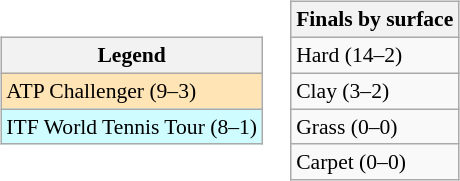<table>
<tr>
<td><br><table class="wikitable" style="font-size:90%">
<tr>
<th>Legend</th>
</tr>
<tr bgcolor="moccasin">
<td>ATP Challenger (9–3)</td>
</tr>
<tr bgcolor="cffcff">
<td>ITF World Tennis Tour (8–1)</td>
</tr>
</table>
</td>
<td><br><table class="wikitable" style="font-size:90%">
<tr>
<th>Finals by surface</th>
</tr>
<tr>
<td>Hard (14–2)</td>
</tr>
<tr>
<td>Clay (3–2)</td>
</tr>
<tr>
<td>Grass (0–0)</td>
</tr>
<tr>
<td>Carpet (0–0)</td>
</tr>
</table>
</td>
</tr>
</table>
